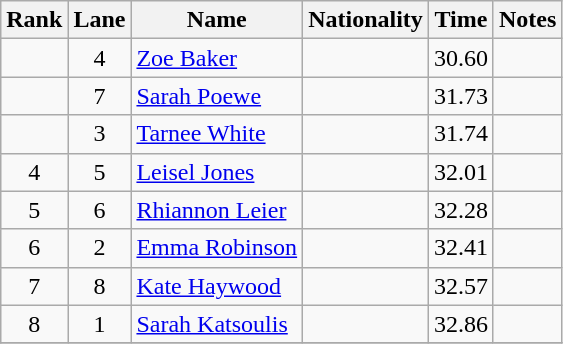<table class="wikitable sortable" style="text-align:center">
<tr>
<th>Rank</th>
<th>Lane</th>
<th>Name</th>
<th>Nationality</th>
<th>Time</th>
<th>Notes</th>
</tr>
<tr>
<td></td>
<td>4</td>
<td align=left><a href='#'>Zoe Baker</a></td>
<td align=left></td>
<td>30.60</td>
<td></td>
</tr>
<tr>
<td></td>
<td>7</td>
<td align=left><a href='#'>Sarah Poewe</a></td>
<td align=left></td>
<td>31.73</td>
<td></td>
</tr>
<tr>
<td></td>
<td>3</td>
<td align=left><a href='#'>Tarnee White</a></td>
<td align=left></td>
<td>31.74</td>
<td></td>
</tr>
<tr>
<td>4</td>
<td>5</td>
<td align=left><a href='#'>Leisel Jones</a></td>
<td align=left></td>
<td>32.01</td>
<td></td>
</tr>
<tr>
<td>5</td>
<td>6</td>
<td align=left><a href='#'>Rhiannon Leier</a></td>
<td align=left></td>
<td>32.28</td>
<td></td>
</tr>
<tr>
<td>6</td>
<td>2</td>
<td align=left><a href='#'>Emma Robinson</a></td>
<td align=left></td>
<td>32.41</td>
<td></td>
</tr>
<tr>
<td>7</td>
<td>8</td>
<td align=left><a href='#'>Kate Haywood</a></td>
<td align=left></td>
<td>32.57</td>
<td></td>
</tr>
<tr>
<td>8</td>
<td>1</td>
<td align=left><a href='#'>Sarah Katsoulis</a></td>
<td align="left"></td>
<td>32.86</td>
<td></td>
</tr>
<tr>
</tr>
</table>
